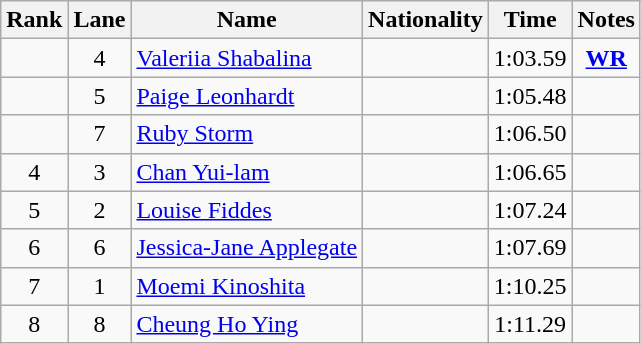<table class="wikitable sortable" style="text-align:center">
<tr>
<th>Rank</th>
<th>Lane</th>
<th>Name</th>
<th>Nationality</th>
<th>Time</th>
<th>Notes</th>
</tr>
<tr>
<td></td>
<td>4</td>
<td align=left><a href='#'>Valeriia Shabalina</a></td>
<td align=left></td>
<td>1:03.59</td>
<td><strong><a href='#'>WR</a></strong></td>
</tr>
<tr>
<td></td>
<td>5</td>
<td align=left><a href='#'>Paige Leonhardt</a></td>
<td align=left></td>
<td>1:05.48</td>
<td></td>
</tr>
<tr>
<td></td>
<td>7</td>
<td align=left><a href='#'>Ruby Storm</a></td>
<td align=left></td>
<td>1:06.50</td>
<td></td>
</tr>
<tr>
<td>4</td>
<td>3</td>
<td align=left><a href='#'>Chan Yui-lam</a></td>
<td align=left></td>
<td>1:06.65</td>
<td></td>
</tr>
<tr>
<td>5</td>
<td>2</td>
<td align=left><a href='#'>Louise Fiddes</a></td>
<td align=left></td>
<td>1:07.24</td>
<td></td>
</tr>
<tr>
<td>6</td>
<td>6</td>
<td align=left><a href='#'>Jessica-Jane Applegate</a></td>
<td align=left></td>
<td>1:07.69</td>
<td></td>
</tr>
<tr>
<td>7</td>
<td>1</td>
<td align=left><a href='#'>Moemi Kinoshita</a></td>
<td align=left></td>
<td>1:10.25</td>
<td></td>
</tr>
<tr>
<td>8</td>
<td>8</td>
<td align=left><a href='#'>Cheung Ho Ying</a></td>
<td align=left></td>
<td>1:11.29</td>
<td></td>
</tr>
</table>
